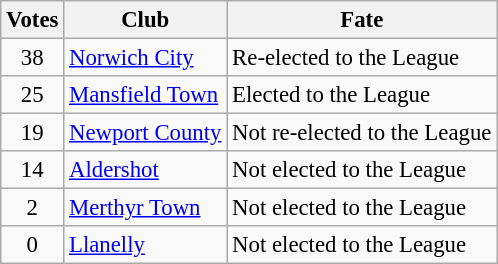<table class="wikitable" style="font-size:95%;">
<tr>
<th>Votes</th>
<th>Club</th>
<th>Fate</th>
</tr>
<tr>
<td align="center">38</td>
<td><a href='#'>Norwich City</a></td>
<td>Re-elected to the League</td>
</tr>
<tr>
<td align="center">25</td>
<td><a href='#'>Mansfield Town</a></td>
<td>Elected to the League</td>
</tr>
<tr>
<td align="center">19</td>
<td><a href='#'>Newport County</a></td>
<td>Not re-elected to the League</td>
</tr>
<tr>
<td align="center">14</td>
<td><a href='#'>Aldershot</a></td>
<td>Not elected to the League</td>
</tr>
<tr>
<td align="center">2</td>
<td><a href='#'>Merthyr Town</a></td>
<td>Not elected to the League</td>
</tr>
<tr>
<td align="center">0</td>
<td><a href='#'>Llanelly</a></td>
<td>Not elected to the League</td>
</tr>
</table>
